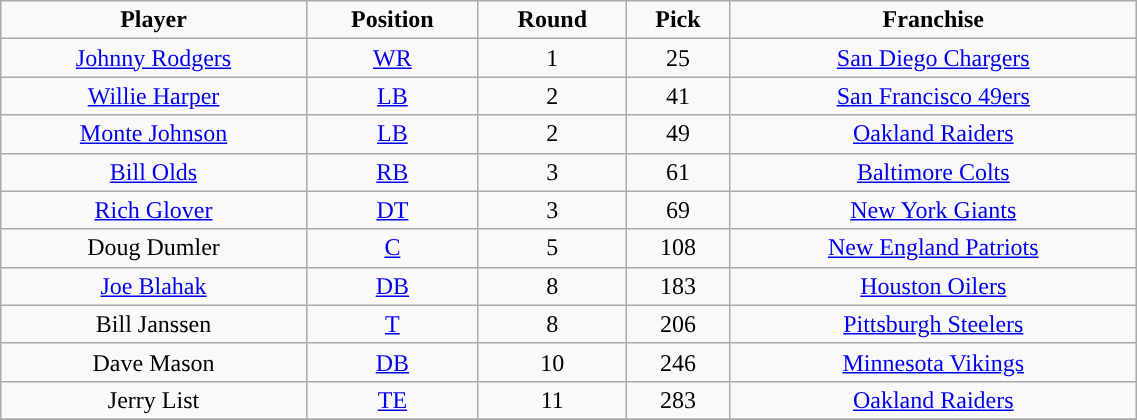<table class="wikitable" width="60%">
<tr align="center">
<td><strong>Player</strong></td>
<td><strong>Position</strong></td>
<td><strong>Round</strong></td>
<td><strong>Pick</strong></td>
<td><strong>Franchise</strong></td>
</tr>
<tr align="center" bgcolor="">
<td><a href='#'>Johnny Rodgers</a></td>
<td><a href='#'>WR</a></td>
<td>1</td>
<td>25</td>
<td><a href='#'>San Diego Chargers</a></td>
</tr>
<tr align="center" bgcolor="">
<td><a href='#'>Willie Harper</a></td>
<td><a href='#'>LB</a></td>
<td>2</td>
<td>41</td>
<td><a href='#'>San Francisco 49ers</a></td>
</tr>
<tr align="center" bgcolor="">
<td><a href='#'>Monte Johnson</a></td>
<td><a href='#'>LB</a></td>
<td>2</td>
<td>49</td>
<td><a href='#'>Oakland Raiders</a></td>
</tr>
<tr align="center" bgcolor="">
<td><a href='#'>Bill Olds</a></td>
<td><a href='#'>RB</a></td>
<td>3</td>
<td>61</td>
<td><a href='#'>Baltimore Colts</a></td>
</tr>
<tr align="center" bgcolor="">
<td><a href='#'>Rich Glover</a></td>
<td><a href='#'>DT</a></td>
<td>3</td>
<td>69</td>
<td><a href='#'>New York Giants</a></td>
</tr>
<tr align="center" bgcolor="">
<td>Doug Dumler</td>
<td><a href='#'>C</a></td>
<td>5</td>
<td>108</td>
<td><a href='#'>New England Patriots</a></td>
</tr>
<tr align="center" bgcolor="">
<td><a href='#'>Joe Blahak</a></td>
<td><a href='#'>DB</a></td>
<td>8</td>
<td>183</td>
<td><a href='#'>Houston Oilers</a></td>
</tr>
<tr align="center" bgcolor="">
<td>Bill Janssen</td>
<td><a href='#'>T</a></td>
<td>8</td>
<td>206</td>
<td><a href='#'>Pittsburgh Steelers</a></td>
</tr>
<tr align="center" bgcolor="">
<td>Dave Mason</td>
<td><a href='#'>DB</a></td>
<td>10</td>
<td>246</td>
<td><a href='#'>Minnesota Vikings</a></td>
</tr>
<tr align="center" bgcolor="">
<td>Jerry List</td>
<td><a href='#'>TE</a></td>
<td>11</td>
<td>283</td>
<td><a href='#'>Oakland Raiders</a></td>
</tr>
<tr align="center" bgcolor="">
</tr>
</table>
